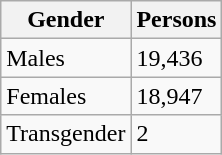<table class="wikitable">
<tr>
<th>Gender</th>
<th>Persons</th>
</tr>
<tr>
<td>Males</td>
<td>19,436</td>
</tr>
<tr>
<td>Females</td>
<td>18,947</td>
</tr>
<tr>
<td>Transgender</td>
<td>2</td>
</tr>
</table>
